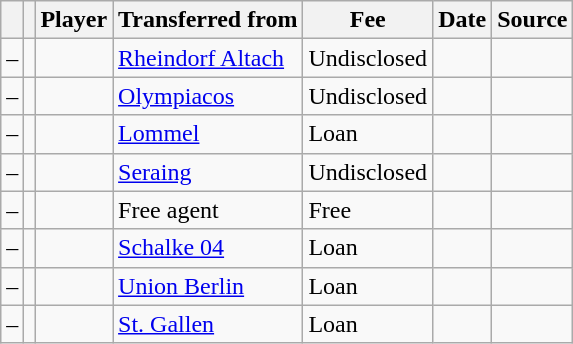<table class="wikitable plainrowheaders sortable">
<tr>
<th></th>
<th></th>
<th scope=col>Player</th>
<th>Transferred from</th>
<th !scope=col; style="width: 65px;">Fee</th>
<th scope=col>Date</th>
<th scope=col>Source</th>
</tr>
<tr>
<td align=center>–</td>
<td align=center></td>
<td></td>
<td> <a href='#'>Rheindorf Altach</a></td>
<td>Undisclosed</td>
<td></td>
<td></td>
</tr>
<tr>
<td align=center>–</td>
<td align=center></td>
<td></td>
<td> <a href='#'>Olympiacos</a></td>
<td>Undisclosed</td>
<td></td>
<td></td>
</tr>
<tr>
<td align=center>–</td>
<td align=center></td>
<td></td>
<td> <a href='#'>Lommel</a></td>
<td>Loan</td>
<td></td>
<td></td>
</tr>
<tr>
<td align=center>–</td>
<td align=center></td>
<td></td>
<td> <a href='#'>Seraing</a></td>
<td>Undisclosed</td>
<td></td>
<td></td>
</tr>
<tr>
<td align=center>–</td>
<td align=center></td>
<td></td>
<td>Free agent</td>
<td>Free</td>
<td></td>
<td></td>
</tr>
<tr>
<td align=center>–</td>
<td align=center></td>
<td></td>
<td> <a href='#'>Schalke 04</a></td>
<td>Loan</td>
<td></td>
<td></td>
</tr>
<tr>
<td align=center>–</td>
<td align=center></td>
<td></td>
<td> <a href='#'>Union Berlin</a></td>
<td>Loan</td>
<td></td>
<td></td>
</tr>
<tr>
<td align=center>–</td>
<td align=center></td>
<td></td>
<td> <a href='#'>St. Gallen</a></td>
<td>Loan</td>
<td></td>
<td></td>
</tr>
</table>
